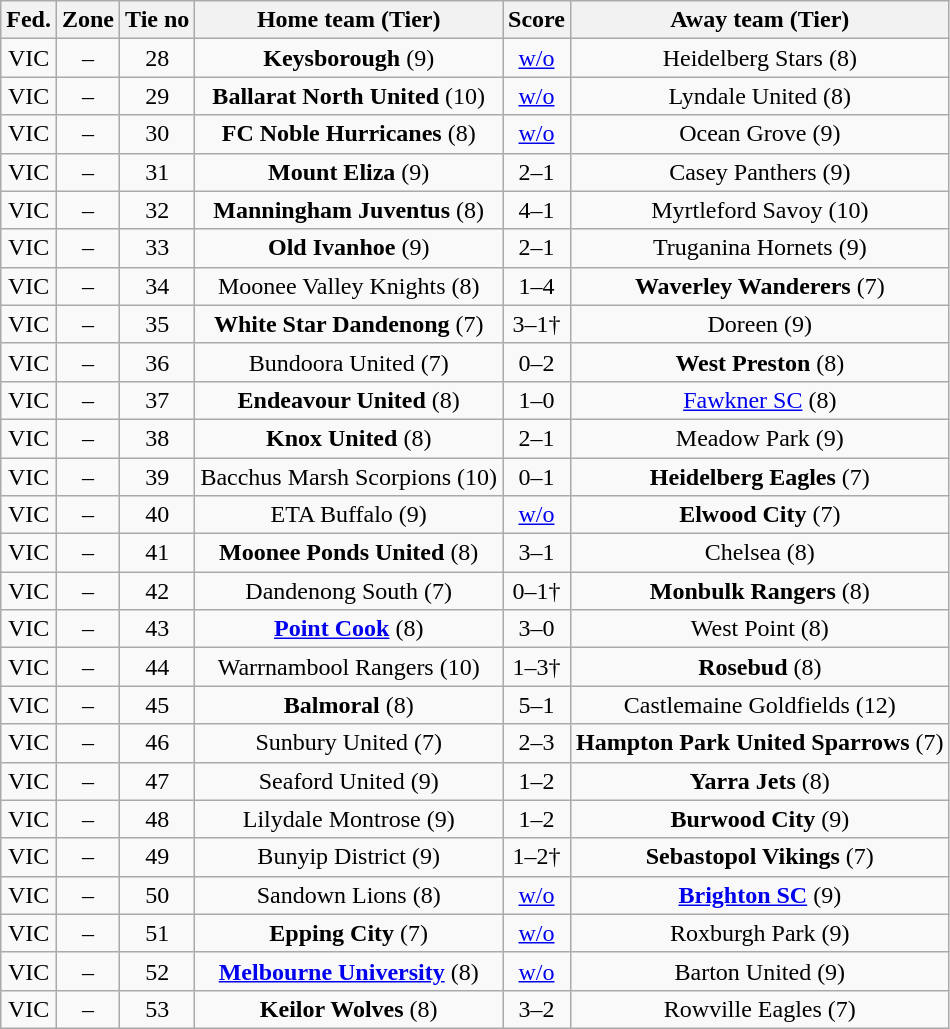<table class="wikitable" style="text-align:center">
<tr>
<th>Fed.</th>
<th>Zone</th>
<th>Tie no</th>
<th>Home team (Tier)</th>
<th>Score</th>
<th>Away team (Tier)</th>
</tr>
<tr>
<td>VIC</td>
<td>–</td>
<td>28</td>
<td><strong>Keysborough</strong> (9)</td>
<td><a href='#'>w/o</a></td>
<td>Heidelberg Stars (8)</td>
</tr>
<tr>
<td>VIC</td>
<td>–</td>
<td>29</td>
<td><strong>Ballarat North United</strong> (10)</td>
<td><a href='#'>w/o</a></td>
<td>Lyndale United (8)</td>
</tr>
<tr>
<td>VIC</td>
<td>–</td>
<td>30</td>
<td><strong>FC Noble Hurricanes</strong> (8)</td>
<td><a href='#'>w/o</a></td>
<td>Ocean Grove (9)</td>
</tr>
<tr>
<td>VIC</td>
<td>–</td>
<td>31</td>
<td><strong>Mount Eliza</strong> (9)</td>
<td>2–1</td>
<td>Casey Panthers (9)</td>
</tr>
<tr>
<td>VIC</td>
<td>–</td>
<td>32</td>
<td><strong>Manningham Juventus</strong> (8)</td>
<td>4–1</td>
<td>Myrtleford Savoy (10)</td>
</tr>
<tr>
<td>VIC</td>
<td>–</td>
<td>33</td>
<td><strong>Old Ivanhoe</strong> (9)</td>
<td>2–1</td>
<td>Truganina Hornets (9)</td>
</tr>
<tr>
<td>VIC</td>
<td>–</td>
<td>34</td>
<td>Moonee Valley Knights (8)</td>
<td>1–4</td>
<td><strong>Waverley Wanderers</strong> (7)</td>
</tr>
<tr>
<td>VIC</td>
<td>–</td>
<td>35</td>
<td><strong>White Star Dandenong</strong> (7)</td>
<td>3–1†</td>
<td>Doreen (9)</td>
</tr>
<tr>
<td>VIC</td>
<td>–</td>
<td>36</td>
<td>Bundoora United (7)</td>
<td>0–2</td>
<td><strong>West Preston</strong> (8)</td>
</tr>
<tr>
<td>VIC</td>
<td>–</td>
<td>37</td>
<td><strong>Endeavour United</strong> (8)</td>
<td>1–0</td>
<td><a href='#'>Fawkner SC</a> (8)</td>
</tr>
<tr>
<td>VIC</td>
<td>–</td>
<td>38</td>
<td><strong>Knox United</strong> (8)</td>
<td>2–1</td>
<td>Meadow Park (9)</td>
</tr>
<tr>
<td>VIC</td>
<td>–</td>
<td>39</td>
<td>Bacchus Marsh Scorpions (10)</td>
<td>0–1</td>
<td><strong>Heidelberg Eagles</strong> (7)</td>
</tr>
<tr>
<td>VIC</td>
<td>–</td>
<td>40</td>
<td>ETA Buffalo (9)</td>
<td><a href='#'>w/o</a></td>
<td><strong>Elwood City</strong> (7)</td>
</tr>
<tr>
<td>VIC</td>
<td>–</td>
<td>41</td>
<td><strong>Moonee Ponds United</strong> (8)</td>
<td>3–1</td>
<td>Chelsea (8)</td>
</tr>
<tr>
<td>VIC</td>
<td>–</td>
<td>42</td>
<td>Dandenong South (7)</td>
<td>0–1†</td>
<td><strong>Monbulk Rangers</strong> (8)</td>
</tr>
<tr>
<td>VIC</td>
<td>–</td>
<td>43</td>
<td><strong><a href='#'>Point Cook</a></strong> (8)</td>
<td>3–0</td>
<td>West Point (8)</td>
</tr>
<tr>
<td>VIC</td>
<td>–</td>
<td>44</td>
<td>Warrnambool Rangers (10)</td>
<td>1–3†</td>
<td><strong>Rosebud</strong> (8)</td>
</tr>
<tr>
<td>VIC</td>
<td>–</td>
<td>45</td>
<td><strong>Balmoral</strong> (8)</td>
<td>5–1</td>
<td>Castlemaine Goldfields (12)</td>
</tr>
<tr>
<td>VIC</td>
<td>–</td>
<td>46</td>
<td>Sunbury United (7)</td>
<td>2–3</td>
<td><strong>Hampton Park United Sparrows</strong> (7)</td>
</tr>
<tr>
<td>VIC</td>
<td>–</td>
<td>47</td>
<td>Seaford United (9)</td>
<td>1–2</td>
<td><strong>Yarra Jets</strong> (8)</td>
</tr>
<tr>
<td>VIC</td>
<td>–</td>
<td>48</td>
<td>Lilydale Montrose (9)</td>
<td>1–2</td>
<td><strong>Burwood City</strong> (9)</td>
</tr>
<tr>
<td>VIC</td>
<td>–</td>
<td>49</td>
<td>Bunyip District (9)</td>
<td>1–2†</td>
<td><strong>Sebastopol Vikings</strong> (7)</td>
</tr>
<tr>
<td>VIC</td>
<td>–</td>
<td>50</td>
<td>Sandown Lions (8)</td>
<td><a href='#'>w/o</a></td>
<td><strong><a href='#'>Brighton SC</a></strong> (9)</td>
</tr>
<tr>
<td>VIC</td>
<td>–</td>
<td>51</td>
<td><strong>Epping City</strong> (7)</td>
<td><a href='#'>w/o</a></td>
<td>Roxburgh Park (9)</td>
</tr>
<tr>
<td>VIC</td>
<td>–</td>
<td>52</td>
<td><strong><a href='#'>Melbourne University</a></strong> (8)</td>
<td><a href='#'>w/o</a></td>
<td>Barton United (9)</td>
</tr>
<tr>
<td>VIC</td>
<td>–</td>
<td>53</td>
<td><strong>Keilor Wolves</strong> (8)</td>
<td>3–2</td>
<td>Rowville Eagles (7)</td>
</tr>
</table>
